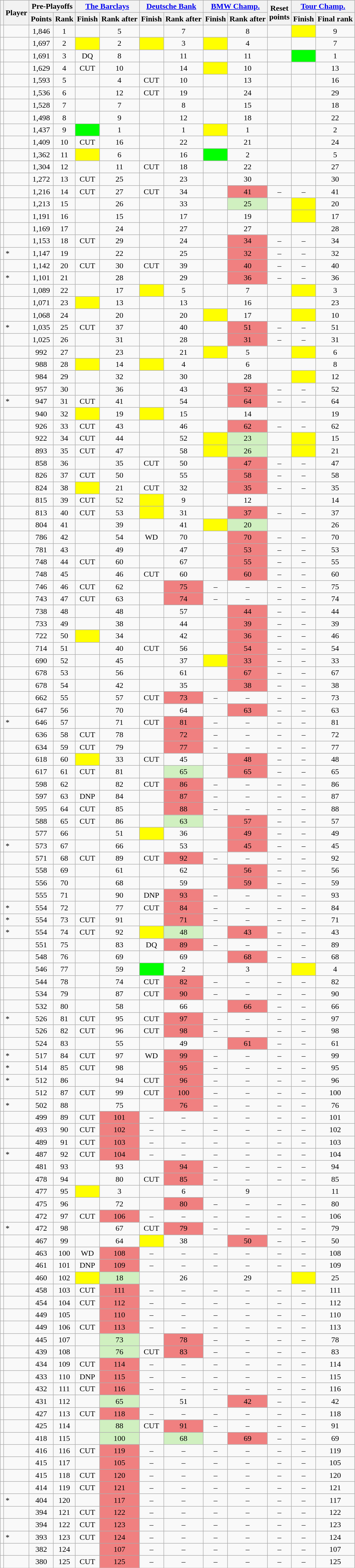<table class="wikitable sortable" style=text-align:center>
<tr>
<th rowspan=2></th>
<th rowspan=2>Player</th>
<th colspan=2>Pre-Playoffs</th>
<th colspan=2><a href='#'>The Barclays</a></th>
<th colspan=2><a href='#'>Deutsche Bank</a></th>
<th colspan=2><a href='#'>BMW Champ.</a></th>
<th rowspan=2>Reset<br>points</th>
<th colspan=2><a href='#'>Tour Champ.</a></th>
</tr>
<tr>
<th>Points</th>
<th>Rank</th>
<th>Finish</th>
<th>Rank after</th>
<th>Finish</th>
<th>Rank after</th>
<th>Finish</th>
<th>Rank after</th>
<th>Finish</th>
<th>Final rank</th>
</tr>
<tr>
<td></td>
<td align=left></td>
<td>1,846</td>
<td>1</td>
<td></td>
<td>5</td>
<td></td>
<td>7</td>
<td></td>
<td>8</td>
<td></td>
<td style=background:yellow></td>
<td>9</td>
</tr>
<tr>
<td></td>
<td align=left></td>
<td>1,697</td>
<td>2</td>
<td style=background:yellow></td>
<td>2</td>
<td style=background:yellow></td>
<td>3</td>
<td style=background:yellow></td>
<td>4</td>
<td></td>
<td></td>
<td>7</td>
</tr>
<tr>
<td></td>
<td align=left></td>
<td>1,691</td>
<td>3</td>
<td>DQ</td>
<td>8</td>
<td></td>
<td>11</td>
<td></td>
<td>11</td>
<td></td>
<td style=background:lime></td>
<td>1</td>
</tr>
<tr>
<td></td>
<td align=left></td>
<td>1,629</td>
<td>4</td>
<td>CUT</td>
<td>10</td>
<td></td>
<td>14</td>
<td style=background:yellow></td>
<td>10</td>
<td></td>
<td></td>
<td>13</td>
</tr>
<tr>
<td></td>
<td align=left></td>
<td>1,593</td>
<td>5</td>
<td></td>
<td>4</td>
<td>CUT</td>
<td>10</td>
<td></td>
<td>13</td>
<td></td>
<td></td>
<td>16</td>
</tr>
<tr>
<td></td>
<td align=left></td>
<td>1,536</td>
<td>6</td>
<td></td>
<td>12</td>
<td>CUT</td>
<td>19</td>
<td></td>
<td>24</td>
<td></td>
<td></td>
<td>29</td>
</tr>
<tr>
<td></td>
<td align=left></td>
<td>1,528</td>
<td>7</td>
<td></td>
<td>7</td>
<td></td>
<td>8</td>
<td></td>
<td>15</td>
<td></td>
<td></td>
<td>18</td>
</tr>
<tr>
<td></td>
<td align=left></td>
<td>1,498</td>
<td>8</td>
<td></td>
<td>9</td>
<td></td>
<td>12</td>
<td></td>
<td>18</td>
<td></td>
<td></td>
<td>22</td>
</tr>
<tr>
<td></td>
<td align=left></td>
<td>1,437</td>
<td>9</td>
<td style=background:lime></td>
<td>1</td>
<td></td>
<td>1</td>
<td style=background:yellow></td>
<td>1</td>
<td></td>
<td></td>
<td>2</td>
</tr>
<tr>
<td></td>
<td align=left></td>
<td>1,409</td>
<td>10</td>
<td>CUT</td>
<td>16</td>
<td></td>
<td>22</td>
<td></td>
<td>21</td>
<td></td>
<td></td>
<td>24</td>
</tr>
<tr>
<td></td>
<td align=left></td>
<td>1,362</td>
<td>11</td>
<td style=background:yellow></td>
<td>6</td>
<td></td>
<td>16</td>
<td style=background:lime></td>
<td>2</td>
<td></td>
<td></td>
<td>5</td>
</tr>
<tr>
<td></td>
<td align=left></td>
<td>1,304</td>
<td>12</td>
<td></td>
<td>11</td>
<td>CUT</td>
<td>18</td>
<td></td>
<td>22</td>
<td></td>
<td></td>
<td>27</td>
</tr>
<tr>
<td></td>
<td align=left></td>
<td>1,272</td>
<td>13</td>
<td>CUT</td>
<td>25</td>
<td></td>
<td>23</td>
<td></td>
<td>30</td>
<td></td>
<td></td>
<td>30</td>
</tr>
<tr>
<td></td>
<td align=left></td>
<td>1,216</td>
<td>14</td>
<td>CUT</td>
<td>27</td>
<td>CUT</td>
<td>34</td>
<td></td>
<td style="background:#F08080;">41</td>
<td>–</td>
<td>–</td>
<td>41</td>
</tr>
<tr>
<td></td>
<td align=left></td>
<td>1,213</td>
<td>15</td>
<td></td>
<td>26</td>
<td></td>
<td>33</td>
<td></td>
<td style="background:#D0F0C0;">25</td>
<td></td>
<td style=background:yellow></td>
<td>20</td>
</tr>
<tr>
<td></td>
<td align=left></td>
<td>1,191</td>
<td>16</td>
<td></td>
<td>15</td>
<td></td>
<td>17</td>
<td></td>
<td>19</td>
<td></td>
<td style=background:yellow></td>
<td>17</td>
</tr>
<tr>
<td></td>
<td align=left></td>
<td>1,169</td>
<td>17</td>
<td></td>
<td>24</td>
<td></td>
<td>27</td>
<td></td>
<td>27</td>
<td></td>
<td></td>
<td>28</td>
</tr>
<tr>
<td></td>
<td align=left></td>
<td>1,153</td>
<td>18</td>
<td>CUT</td>
<td>29</td>
<td></td>
<td>24</td>
<td></td>
<td style="background:#F08080;">34</td>
<td>–</td>
<td>–</td>
<td>34</td>
</tr>
<tr>
<td></td>
<td align=left>*</td>
<td>1,147</td>
<td>19</td>
<td></td>
<td>22</td>
<td></td>
<td>25</td>
<td></td>
<td style="background:#F08080;">32</td>
<td>–</td>
<td>–</td>
<td>32</td>
</tr>
<tr>
<td></td>
<td align=left></td>
<td>1,142</td>
<td>20</td>
<td>CUT</td>
<td>30</td>
<td>CUT</td>
<td>39</td>
<td></td>
<td style="background:#F08080;">40</td>
<td>–</td>
<td>–</td>
<td>40</td>
</tr>
<tr>
<td></td>
<td align=left>*</td>
<td>1,101</td>
<td>21</td>
<td></td>
<td>28</td>
<td></td>
<td>29</td>
<td></td>
<td style="background:#F08080;">36</td>
<td>–</td>
<td>–</td>
<td>36</td>
</tr>
<tr>
<td></td>
<td align=left></td>
<td>1,089</td>
<td>22</td>
<td></td>
<td>17</td>
<td style=background:yellow></td>
<td>5</td>
<td></td>
<td>7</td>
<td></td>
<td style=background:yellow></td>
<td>3</td>
</tr>
<tr>
<td></td>
<td align=left></td>
<td>1,071</td>
<td>23</td>
<td style=background:yellow></td>
<td>13</td>
<td></td>
<td>13</td>
<td></td>
<td>16</td>
<td></td>
<td></td>
<td>23</td>
</tr>
<tr>
<td></td>
<td align=left></td>
<td>1,068</td>
<td>24</td>
<td></td>
<td>20</td>
<td></td>
<td>20</td>
<td style=background:yellow></td>
<td>17</td>
<td></td>
<td style=background:yellow></td>
<td>10</td>
</tr>
<tr>
<td></td>
<td align=left>*</td>
<td>1,035</td>
<td>25</td>
<td>CUT</td>
<td>37</td>
<td></td>
<td>40</td>
<td></td>
<td style="background:#F08080;">51</td>
<td>–</td>
<td>–</td>
<td>51</td>
</tr>
<tr>
<td></td>
<td align=left></td>
<td>1,025</td>
<td>26</td>
<td></td>
<td>31</td>
<td></td>
<td>28</td>
<td></td>
<td style="background:#F08080;">31</td>
<td>–</td>
<td>–</td>
<td>31</td>
</tr>
<tr>
<td></td>
<td align=left></td>
<td>992</td>
<td>27</td>
<td></td>
<td>23</td>
<td></td>
<td>21</td>
<td style=background:yellow></td>
<td>5</td>
<td></td>
<td style=background:yellow></td>
<td>6</td>
</tr>
<tr>
<td></td>
<td align=left></td>
<td>988</td>
<td>28</td>
<td style=background:yellow></td>
<td>14</td>
<td style=background:yellow></td>
<td>4</td>
<td></td>
<td>6</td>
<td></td>
<td></td>
<td>8</td>
</tr>
<tr>
<td></td>
<td align=left></td>
<td>984</td>
<td>29</td>
<td></td>
<td>32</td>
<td></td>
<td>30</td>
<td></td>
<td>28</td>
<td></td>
<td style=background:yellow></td>
<td>12</td>
</tr>
<tr>
<td></td>
<td align=left></td>
<td>957</td>
<td>30</td>
<td></td>
<td>36</td>
<td></td>
<td>43</td>
<td></td>
<td style="background:#F08080;">52</td>
<td>–</td>
<td>–</td>
<td>52</td>
</tr>
<tr>
<td></td>
<td align=left>*</td>
<td>947</td>
<td>31</td>
<td>CUT</td>
<td>41</td>
<td></td>
<td>54</td>
<td></td>
<td style="background:#F08080;">64</td>
<td>–</td>
<td>–</td>
<td>64</td>
</tr>
<tr>
<td></td>
<td align=left></td>
<td>940</td>
<td>32</td>
<td style=background:yellow></td>
<td>19</td>
<td style=background:yellow></td>
<td>15</td>
<td></td>
<td>14</td>
<td></td>
<td></td>
<td>19</td>
</tr>
<tr>
<td></td>
<td align=left></td>
<td>926</td>
<td>33</td>
<td>CUT</td>
<td>43</td>
<td></td>
<td>46</td>
<td></td>
<td style="background:#F08080;">62</td>
<td>–</td>
<td>–</td>
<td>62</td>
</tr>
<tr>
<td></td>
<td align=left></td>
<td>922</td>
<td>34</td>
<td>CUT</td>
<td>44</td>
<td></td>
<td>52</td>
<td style=background:yellow></td>
<td style="background:#D0F0C0;">23</td>
<td></td>
<td style=background:yellow></td>
<td>15</td>
</tr>
<tr>
<td></td>
<td align=left></td>
<td>893</td>
<td>35</td>
<td>CUT</td>
<td>47</td>
<td></td>
<td>58</td>
<td style=background:yellow></td>
<td style="background:#D0F0C0;">26</td>
<td></td>
<td style=background:yellow></td>
<td>21</td>
</tr>
<tr>
<td></td>
<td align=left></td>
<td>858</td>
<td>36</td>
<td></td>
<td>35</td>
<td>CUT</td>
<td>50</td>
<td></td>
<td style="background:#F08080;">47</td>
<td>–</td>
<td>–</td>
<td>47</td>
</tr>
<tr>
<td></td>
<td align=left></td>
<td>826</td>
<td>37</td>
<td>CUT</td>
<td>50</td>
<td></td>
<td>55</td>
<td></td>
<td style="background:#F08080;">58</td>
<td>–</td>
<td>–</td>
<td>58</td>
</tr>
<tr>
<td></td>
<td align=left></td>
<td>824</td>
<td>38</td>
<td style=background:yellow></td>
<td>21</td>
<td>CUT</td>
<td>32</td>
<td></td>
<td style="background:#F08080;">35</td>
<td>–</td>
<td>–</td>
<td>35</td>
</tr>
<tr>
<td></td>
<td align=left></td>
<td>815</td>
<td>39</td>
<td>CUT</td>
<td>52</td>
<td style=background:yellow></td>
<td>9</td>
<td></td>
<td>12</td>
<td></td>
<td></td>
<td>14</td>
</tr>
<tr>
<td></td>
<td align=left></td>
<td>813</td>
<td>40</td>
<td>CUT</td>
<td>53</td>
<td style=background:yellow></td>
<td>31</td>
<td></td>
<td style="background:#F08080;">37</td>
<td>–</td>
<td>–</td>
<td>37</td>
</tr>
<tr>
<td></td>
<td align=left></td>
<td>804</td>
<td>41</td>
<td></td>
<td>39</td>
<td></td>
<td>41</td>
<td style=background:yellow></td>
<td style="background:#D0F0C0;">20</td>
<td></td>
<td></td>
<td>26</td>
</tr>
<tr>
<td></td>
<td align=left></td>
<td>786</td>
<td>42</td>
<td></td>
<td>54</td>
<td>WD</td>
<td>70</td>
<td></td>
<td style="background:#F08080;">70</td>
<td>–</td>
<td>–</td>
<td>70</td>
</tr>
<tr>
<td></td>
<td align=left></td>
<td>781</td>
<td>43</td>
<td></td>
<td>49</td>
<td></td>
<td>47</td>
<td></td>
<td style="background:#F08080;">53</td>
<td>–</td>
<td>–</td>
<td>53</td>
</tr>
<tr>
<td></td>
<td align=left></td>
<td>748</td>
<td>44</td>
<td>CUT</td>
<td>60</td>
<td></td>
<td>67</td>
<td></td>
<td style="background:#F08080;">55</td>
<td>–</td>
<td>–</td>
<td>55</td>
</tr>
<tr>
<td></td>
<td align=left></td>
<td>748</td>
<td>45</td>
<td></td>
<td>46</td>
<td>CUT</td>
<td>60</td>
<td></td>
<td style="background:#F08080;">60</td>
<td>–</td>
<td>–</td>
<td>60</td>
</tr>
<tr>
<td></td>
<td align=left></td>
<td>746</td>
<td>46</td>
<td>CUT</td>
<td>62</td>
<td></td>
<td style="background:#F08080;">75</td>
<td>–</td>
<td>–</td>
<td>–</td>
<td>–</td>
<td>75</td>
</tr>
<tr>
<td></td>
<td align=left></td>
<td>743</td>
<td>47</td>
<td>CUT</td>
<td>63</td>
<td></td>
<td style="background:#F08080;">74</td>
<td>–</td>
<td>–</td>
<td>–</td>
<td>–</td>
<td>74</td>
</tr>
<tr>
<td></td>
<td align=left></td>
<td>738</td>
<td>48</td>
<td></td>
<td>48</td>
<td></td>
<td>57</td>
<td></td>
<td style="background:#F08080;">44</td>
<td>–</td>
<td>–</td>
<td>44</td>
</tr>
<tr>
<td></td>
<td align=left></td>
<td>733</td>
<td>49</td>
<td></td>
<td>38</td>
<td></td>
<td>44</td>
<td></td>
<td style="background:#F08080;">39</td>
<td>–</td>
<td>–</td>
<td>39</td>
</tr>
<tr>
<td></td>
<td align=left></td>
<td>722</td>
<td>50</td>
<td style=background:yellow></td>
<td>34</td>
<td></td>
<td>42</td>
<td></td>
<td style="background:#F08080;">36</td>
<td>–</td>
<td>–</td>
<td>46</td>
</tr>
<tr>
<td></td>
<td align=left></td>
<td>714</td>
<td>51</td>
<td></td>
<td>40</td>
<td>CUT</td>
<td>56</td>
<td></td>
<td style="background:#F08080;">54</td>
<td>–</td>
<td>–</td>
<td>54</td>
</tr>
<tr>
<td></td>
<td align=left></td>
<td>690</td>
<td>52</td>
<td></td>
<td>45</td>
<td></td>
<td>37</td>
<td style=background:yellow></td>
<td style="background:#F08080;">33</td>
<td>–</td>
<td>–</td>
<td>33</td>
</tr>
<tr>
<td></td>
<td align=left></td>
<td>678</td>
<td>53</td>
<td></td>
<td>56</td>
<td></td>
<td>61</td>
<td></td>
<td style="background:#F08080;">67</td>
<td>–</td>
<td>–</td>
<td>67</td>
</tr>
<tr>
<td></td>
<td align=left></td>
<td>678</td>
<td>54</td>
<td></td>
<td>42</td>
<td></td>
<td>35</td>
<td></td>
<td style="background:#F08080;">38</td>
<td>–</td>
<td>–</td>
<td>38</td>
</tr>
<tr>
<td></td>
<td align=left></td>
<td>662</td>
<td>55</td>
<td></td>
<td>57</td>
<td>CUT</td>
<td style="background:#F08080;">73</td>
<td>–</td>
<td>–</td>
<td>–</td>
<td>–</td>
<td>73</td>
</tr>
<tr>
<td></td>
<td align=left></td>
<td>647</td>
<td>56</td>
<td></td>
<td>70</td>
<td></td>
<td>64</td>
<td></td>
<td style="background:#F08080;">63</td>
<td>–</td>
<td>–</td>
<td>63</td>
</tr>
<tr>
<td></td>
<td align=left>*</td>
<td>646</td>
<td>57</td>
<td></td>
<td>71</td>
<td>CUT</td>
<td style="background:#F08080;">81</td>
<td>–</td>
<td>–</td>
<td>–</td>
<td>–</td>
<td>81</td>
</tr>
<tr>
<td></td>
<td align=left></td>
<td>636</td>
<td>58</td>
<td>CUT</td>
<td>78</td>
<td></td>
<td style="background:#F08080;">72</td>
<td>–</td>
<td>–</td>
<td>–</td>
<td>–</td>
<td>72</td>
</tr>
<tr>
<td></td>
<td align=left></td>
<td>634</td>
<td>59</td>
<td>CUT</td>
<td>79</td>
<td></td>
<td style="background:#F08080;">77</td>
<td>–</td>
<td>–</td>
<td>–</td>
<td>–</td>
<td>77</td>
</tr>
<tr>
<td></td>
<td align=left></td>
<td>618</td>
<td>60</td>
<td style=background:yellow></td>
<td>33</td>
<td>CUT</td>
<td>45</td>
<td></td>
<td style="background:#F08080;">48</td>
<td>–</td>
<td>–</td>
<td>48</td>
</tr>
<tr>
<td></td>
<td align=left></td>
<td>617</td>
<td>61</td>
<td>CUT</td>
<td>81</td>
<td></td>
<td style="background:#D0F0C0;">65</td>
<td></td>
<td style="background:#F08080;">65</td>
<td>–</td>
<td>–</td>
<td>65</td>
</tr>
<tr>
<td></td>
<td align=left></td>
<td>598</td>
<td>62</td>
<td></td>
<td>82</td>
<td>CUT</td>
<td style="background:#F08080;">86</td>
<td>–</td>
<td>–</td>
<td>–</td>
<td>–</td>
<td>86</td>
</tr>
<tr>
<td></td>
<td align=left></td>
<td>597</td>
<td>63</td>
<td>DNP</td>
<td>84</td>
<td></td>
<td style="background:#F08080;">87</td>
<td>–</td>
<td>–</td>
<td>–</td>
<td>–</td>
<td>87</td>
</tr>
<tr>
<td></td>
<td align=left></td>
<td>595</td>
<td>64</td>
<td>CUT</td>
<td>85</td>
<td></td>
<td style="background:#F08080;">88</td>
<td>–</td>
<td>–</td>
<td>–</td>
<td>–</td>
<td>88</td>
</tr>
<tr>
<td></td>
<td align=left></td>
<td>588</td>
<td>65</td>
<td>CUT</td>
<td>86</td>
<td></td>
<td style="background:#D0F0C0;">63</td>
<td></td>
<td style="background:#F08080;">57</td>
<td>–</td>
<td>–</td>
<td>57</td>
</tr>
<tr>
<td></td>
<td align=left></td>
<td>577</td>
<td>66</td>
<td></td>
<td>51</td>
<td style=background:yellow></td>
<td>36</td>
<td></td>
<td style="background:#F08080;">49</td>
<td>–</td>
<td>–</td>
<td>49</td>
</tr>
<tr>
<td></td>
<td align=left>*</td>
<td>573</td>
<td>67</td>
<td></td>
<td>66</td>
<td></td>
<td>53</td>
<td></td>
<td style="background:#F08080;">45</td>
<td>–</td>
<td>–</td>
<td>45</td>
</tr>
<tr>
<td></td>
<td align=left></td>
<td>571</td>
<td>68</td>
<td>CUT</td>
<td>89</td>
<td>CUT</td>
<td style="background:#F08080;">92</td>
<td>–</td>
<td>–</td>
<td>–</td>
<td>–</td>
<td>92</td>
</tr>
<tr>
<td></td>
<td align=left></td>
<td>558</td>
<td>69</td>
<td></td>
<td>61</td>
<td></td>
<td>62</td>
<td></td>
<td style="background:#F08080;">56</td>
<td>–</td>
<td>–</td>
<td>56</td>
</tr>
<tr>
<td></td>
<td align=left></td>
<td>556</td>
<td>70</td>
<td></td>
<td>68</td>
<td></td>
<td>59</td>
<td></td>
<td style="background:#F08080;">59</td>
<td>–</td>
<td>–</td>
<td>59</td>
</tr>
<tr>
<td></td>
<td align=left></td>
<td>555</td>
<td>71</td>
<td></td>
<td>90</td>
<td>DNP</td>
<td style="background:#F08080;">93</td>
<td>–</td>
<td>–</td>
<td>–</td>
<td>–</td>
<td>93</td>
</tr>
<tr>
<td></td>
<td align=left>*</td>
<td>554</td>
<td>72</td>
<td></td>
<td>77</td>
<td>CUT</td>
<td style="background:#F08080;">84</td>
<td>–</td>
<td>–</td>
<td>–</td>
<td>–</td>
<td>84</td>
</tr>
<tr>
<td></td>
<td align=left>*</td>
<td>554</td>
<td>73</td>
<td>CUT</td>
<td>91</td>
<td></td>
<td style="background:#F08080;">71</td>
<td>–</td>
<td>–</td>
<td>–</td>
<td>–</td>
<td>71</td>
</tr>
<tr>
<td></td>
<td align=left>*</td>
<td>554</td>
<td>74</td>
<td>CUT</td>
<td>92</td>
<td style=background:yellow></td>
<td style="background:#D0F0C0;">48</td>
<td></td>
<td style="background:#F08080;">43</td>
<td>–</td>
<td>–</td>
<td>43</td>
</tr>
<tr>
<td></td>
<td align=left></td>
<td>551</td>
<td>75</td>
<td></td>
<td>83</td>
<td>DQ</td>
<td style="background:#F08080;">89</td>
<td>–</td>
<td>–</td>
<td>–</td>
<td>–</td>
<td>89</td>
</tr>
<tr>
<td></td>
<td align=left></td>
<td>548</td>
<td>76</td>
<td></td>
<td>69</td>
<td></td>
<td>69</td>
<td></td>
<td style="background:#F08080;">68</td>
<td>–</td>
<td>–</td>
<td>68</td>
</tr>
<tr>
<td></td>
<td align=left></td>
<td>546</td>
<td>77</td>
<td></td>
<td>59</td>
<td style=background:lime></td>
<td>2</td>
<td></td>
<td>3</td>
<td></td>
<td style=background:yellow></td>
<td>4</td>
</tr>
<tr>
<td></td>
<td align=left></td>
<td>544</td>
<td>78</td>
<td></td>
<td>74</td>
<td>CUT</td>
<td style="background:#F08080;">82</td>
<td>–</td>
<td>–</td>
<td>–</td>
<td>–</td>
<td>82</td>
</tr>
<tr>
<td></td>
<td align=left></td>
<td>534</td>
<td>79</td>
<td></td>
<td>87</td>
<td>CUT</td>
<td style="background:#F08080;">90</td>
<td>–</td>
<td>–</td>
<td>–</td>
<td>–</td>
<td>90</td>
</tr>
<tr>
<td></td>
<td align=left></td>
<td>532</td>
<td>80</td>
<td></td>
<td>58</td>
<td></td>
<td>66</td>
<td></td>
<td style="background:#F08080;">66</td>
<td>–</td>
<td>–</td>
<td>66</td>
</tr>
<tr>
<td></td>
<td align=left>*</td>
<td>526</td>
<td>81</td>
<td>CUT</td>
<td>95</td>
<td>CUT</td>
<td style="background:#F08080;">97</td>
<td>–</td>
<td>–</td>
<td>–</td>
<td>–</td>
<td>97</td>
</tr>
<tr>
<td></td>
<td align=left></td>
<td>526</td>
<td>82</td>
<td>CUT</td>
<td>96</td>
<td>CUT</td>
<td style="background:#F08080;">98</td>
<td>–</td>
<td>–</td>
<td>–</td>
<td>–</td>
<td>98</td>
</tr>
<tr>
<td></td>
<td align=left></td>
<td>524</td>
<td>83</td>
<td></td>
<td>55</td>
<td></td>
<td>49</td>
<td></td>
<td style="background:#F08080;">61</td>
<td>–</td>
<td>–</td>
<td>61</td>
</tr>
<tr>
<td></td>
<td align=left>*</td>
<td>517</td>
<td>84</td>
<td>CUT</td>
<td>97</td>
<td>WD</td>
<td style="background:#F08080;">99</td>
<td>–</td>
<td>–</td>
<td>–</td>
<td>–</td>
<td>99</td>
</tr>
<tr>
<td></td>
<td align=left>*</td>
<td>514</td>
<td>85</td>
<td>CUT</td>
<td>98</td>
<td></td>
<td style="background:#F08080;">95</td>
<td>–</td>
<td>–</td>
<td>–</td>
<td>–</td>
<td>95</td>
</tr>
<tr>
<td></td>
<td align=left>*</td>
<td>512</td>
<td>86</td>
<td></td>
<td>94</td>
<td>CUT</td>
<td style="background:#F08080;">96</td>
<td>–</td>
<td>–</td>
<td>–</td>
<td>–</td>
<td>96</td>
</tr>
<tr>
<td></td>
<td align=left></td>
<td>512</td>
<td>87</td>
<td>CUT</td>
<td>99</td>
<td>CUT</td>
<td style="background:#F08080;">100</td>
<td>–</td>
<td>–</td>
<td>–</td>
<td>–</td>
<td>100</td>
</tr>
<tr>
<td></td>
<td align=left>*</td>
<td>502</td>
<td>88</td>
<td></td>
<td>75</td>
<td></td>
<td style="background:#F08080;">76</td>
<td>–</td>
<td>–</td>
<td>–</td>
<td>–</td>
<td>76</td>
</tr>
<tr>
<td></td>
<td align=left></td>
<td>499</td>
<td>89</td>
<td>CUT</td>
<td style="background:#F08080;">101</td>
<td>–</td>
<td>–</td>
<td>–</td>
<td>–</td>
<td>–</td>
<td>–</td>
<td>101</td>
</tr>
<tr>
<td></td>
<td align=left></td>
<td>493</td>
<td>90</td>
<td>CUT</td>
<td style="background:#F08080;">102</td>
<td>–</td>
<td>–</td>
<td>–</td>
<td>–</td>
<td>–</td>
<td>–</td>
<td>102</td>
</tr>
<tr>
<td></td>
<td align=left></td>
<td>489</td>
<td>91</td>
<td>CUT</td>
<td style="background:#F08080;">103</td>
<td>–</td>
<td>–</td>
<td>–</td>
<td>–</td>
<td>–</td>
<td>–</td>
<td>103</td>
</tr>
<tr>
<td></td>
<td align=left>*</td>
<td>487</td>
<td>92</td>
<td>CUT</td>
<td style="background:#F08080;">104</td>
<td>–</td>
<td>–</td>
<td>–</td>
<td>–</td>
<td>–</td>
<td>–</td>
<td>104</td>
</tr>
<tr>
<td></td>
<td align=left></td>
<td>481</td>
<td>93</td>
<td></td>
<td>93</td>
<td></td>
<td style="background:#F08080;">94</td>
<td>–</td>
<td>–</td>
<td>–</td>
<td>–</td>
<td>94</td>
</tr>
<tr>
<td></td>
<td align=left></td>
<td>478</td>
<td>94</td>
<td></td>
<td>80</td>
<td>CUT</td>
<td style="background:#F08080;">85</td>
<td>–</td>
<td>–</td>
<td>–</td>
<td>–</td>
<td>85</td>
</tr>
<tr>
<td></td>
<td align=left></td>
<td>477</td>
<td>95</td>
<td style=background:yellow></td>
<td>3</td>
<td></td>
<td>6</td>
<td></td>
<td>9</td>
<td></td>
<td></td>
<td>11</td>
</tr>
<tr>
<td></td>
<td align=left></td>
<td>475</td>
<td>96</td>
<td></td>
<td>72</td>
<td></td>
<td style="background:#F08080;">80</td>
<td>–</td>
<td>–</td>
<td>–</td>
<td>–</td>
<td>80</td>
</tr>
<tr>
<td></td>
<td align=left></td>
<td>472</td>
<td>97</td>
<td>CUT</td>
<td style="background:#F08080;">106</td>
<td>–</td>
<td>–</td>
<td>–</td>
<td>–</td>
<td>–</td>
<td>–</td>
<td>106</td>
</tr>
<tr>
<td></td>
<td align=left>*</td>
<td>472</td>
<td>98</td>
<td></td>
<td>67</td>
<td>CUT</td>
<td style="background:#F08080;">79</td>
<td>–</td>
<td>–</td>
<td>–</td>
<td>–</td>
<td>79</td>
</tr>
<tr>
<td></td>
<td align=left></td>
<td>467</td>
<td>99</td>
<td></td>
<td>64</td>
<td style=background:yellow></td>
<td>38</td>
<td></td>
<td style="background:#F08080;">50</td>
<td>–</td>
<td>–</td>
<td>50</td>
</tr>
<tr>
<td></td>
<td align=left></td>
<td>463</td>
<td>100</td>
<td>WD</td>
<td style="background:#F08080;">108</td>
<td>–</td>
<td>–</td>
<td>–</td>
<td>–</td>
<td>–</td>
<td>–</td>
<td>108</td>
</tr>
<tr>
<td></td>
<td align=left></td>
<td>461</td>
<td>101</td>
<td>DNP</td>
<td style="background:#F08080;">109</td>
<td>–</td>
<td>–</td>
<td>–</td>
<td>–</td>
<td>–</td>
<td>–</td>
<td>109</td>
</tr>
<tr>
<td></td>
<td align=left></td>
<td>460</td>
<td>102</td>
<td style=background:yellow></td>
<td style="background:#D0F0C0;">18</td>
<td></td>
<td>26</td>
<td></td>
<td>29</td>
<td></td>
<td style=background:yellow></td>
<td>25</td>
</tr>
<tr>
<td></td>
<td align=left></td>
<td>458</td>
<td>103</td>
<td>CUT</td>
<td style="background:#F08080;">111</td>
<td>–</td>
<td>–</td>
<td>–</td>
<td>–</td>
<td>–</td>
<td>–</td>
<td>111</td>
</tr>
<tr>
<td></td>
<td align=left></td>
<td>454</td>
<td>104</td>
<td>CUT</td>
<td style="background:#F08080;">112</td>
<td>–</td>
<td>–</td>
<td>–</td>
<td>–</td>
<td>–</td>
<td>–</td>
<td>112</td>
</tr>
<tr>
<td></td>
<td align=left></td>
<td>449</td>
<td>105</td>
<td></td>
<td style="background:#F08080;">110</td>
<td>–</td>
<td>–</td>
<td>–</td>
<td>–</td>
<td>–</td>
<td>–</td>
<td>110</td>
</tr>
<tr>
<td></td>
<td align=left></td>
<td>449</td>
<td>106</td>
<td>CUT</td>
<td style="background:#F08080;">113</td>
<td>–</td>
<td>–</td>
<td>–</td>
<td>–</td>
<td>–</td>
<td>–</td>
<td>113</td>
</tr>
<tr>
<td></td>
<td align=left></td>
<td>445</td>
<td>107</td>
<td></td>
<td style="background:#D0F0C0;">73</td>
<td></td>
<td style="background:#F08080;">78</td>
<td>–</td>
<td>–</td>
<td>–</td>
<td>–</td>
<td>78</td>
</tr>
<tr>
<td></td>
<td align=left></td>
<td>439</td>
<td>108</td>
<td></td>
<td style="background:#D0F0C0;">76</td>
<td>CUT</td>
<td style="background:#F08080;">83</td>
<td>–</td>
<td>–</td>
<td>–</td>
<td>–</td>
<td>83</td>
</tr>
<tr>
<td></td>
<td align=left></td>
<td>434</td>
<td>109</td>
<td>CUT</td>
<td style="background:#F08080;">114</td>
<td>–</td>
<td>–</td>
<td>–</td>
<td>–</td>
<td>–</td>
<td>–</td>
<td>114</td>
</tr>
<tr>
<td></td>
<td align=left></td>
<td>433</td>
<td>110</td>
<td>DNP</td>
<td style="background:#F08080;">115</td>
<td>–</td>
<td>–</td>
<td>–</td>
<td>–</td>
<td>–</td>
<td>–</td>
<td>115</td>
</tr>
<tr>
<td></td>
<td align=left></td>
<td>432</td>
<td>111</td>
<td>CUT</td>
<td style="background:#F08080;">116</td>
<td>–</td>
<td>–</td>
<td>–</td>
<td>–</td>
<td>–</td>
<td>–</td>
<td>116</td>
</tr>
<tr>
<td></td>
<td align=left></td>
<td>431</td>
<td>112</td>
<td></td>
<td style="background:#D0F0C0;">65</td>
<td></td>
<td>51</td>
<td></td>
<td style="background:#F08080;">42</td>
<td>–</td>
<td>–</td>
<td>42</td>
</tr>
<tr>
<td></td>
<td align=left></td>
<td>427</td>
<td>113</td>
<td>CUT</td>
<td style="background:#F08080;">118</td>
<td>–</td>
<td>–</td>
<td>–</td>
<td>–</td>
<td>–</td>
<td>–</td>
<td>118</td>
</tr>
<tr>
<td></td>
<td align=left></td>
<td>425</td>
<td>114</td>
<td></td>
<td style="background:#D0F0C0;">88</td>
<td>CUT</td>
<td style="background:#F08080;">91</td>
<td>–</td>
<td>–</td>
<td>–</td>
<td>–</td>
<td>91</td>
</tr>
<tr>
<td></td>
<td align=left></td>
<td>418</td>
<td>115</td>
<td></td>
<td style="background:#D0F0C0;">100</td>
<td></td>
<td style="background:#D0F0C0;">68</td>
<td></td>
<td style="background:#F08080;">69</td>
<td>–</td>
<td>–</td>
<td>69</td>
</tr>
<tr>
<td></td>
<td align=left></td>
<td>416</td>
<td>116</td>
<td>CUT</td>
<td style="background:#F08080;">119</td>
<td>–</td>
<td>–</td>
<td>–</td>
<td>–</td>
<td>–</td>
<td>–</td>
<td>119</td>
</tr>
<tr>
<td></td>
<td align=left></td>
<td>415</td>
<td>117</td>
<td></td>
<td style="background:#F08080;">105</td>
<td>–</td>
<td>–</td>
<td>–</td>
<td>–</td>
<td>–</td>
<td>–</td>
<td>105</td>
</tr>
<tr>
<td></td>
<td align=left></td>
<td>415</td>
<td>118</td>
<td>CUT</td>
<td style="background:#F08080;">120</td>
<td>–</td>
<td>–</td>
<td>–</td>
<td>–</td>
<td>–</td>
<td>–</td>
<td>120</td>
</tr>
<tr>
<td></td>
<td align=left></td>
<td>414</td>
<td>119</td>
<td>CUT</td>
<td style="background:#F08080;">121</td>
<td>–</td>
<td>–</td>
<td>–</td>
<td>–</td>
<td>–</td>
<td>–</td>
<td>121</td>
</tr>
<tr>
<td></td>
<td align=left>*</td>
<td>404</td>
<td>120</td>
<td></td>
<td style="background:#F08080;">117</td>
<td>–</td>
<td>–</td>
<td>–</td>
<td>–</td>
<td>–</td>
<td>–</td>
<td>117</td>
</tr>
<tr>
<td></td>
<td align=left></td>
<td>394</td>
<td>121</td>
<td>CUT</td>
<td style="background:#F08080;">122</td>
<td>–</td>
<td>–</td>
<td>–</td>
<td>–</td>
<td>–</td>
<td>–</td>
<td>122</td>
</tr>
<tr>
<td></td>
<td align=left></td>
<td>394</td>
<td>122</td>
<td>CUT</td>
<td style="background:#F08080;">123</td>
<td>–</td>
<td>–</td>
<td>–</td>
<td>–</td>
<td>–</td>
<td>–</td>
<td>123</td>
</tr>
<tr>
<td></td>
<td align=left>*</td>
<td>393</td>
<td>123</td>
<td>CUT</td>
<td style="background:#F08080;">124</td>
<td>–</td>
<td>–</td>
<td>–</td>
<td>–</td>
<td>–</td>
<td>–</td>
<td>124</td>
</tr>
<tr>
<td></td>
<td align=left></td>
<td>382</td>
<td>124</td>
<td></td>
<td style="background:#F08080;">107</td>
<td>–</td>
<td>–</td>
<td>–</td>
<td>–</td>
<td>–</td>
<td>–</td>
<td>107</td>
</tr>
<tr>
<td></td>
<td align=left></td>
<td>380</td>
<td>125</td>
<td>CUT</td>
<td style="background:#F08080;">125</td>
<td>–</td>
<td>–</td>
<td>–</td>
<td>–</td>
<td>–</td>
<td>–</td>
<td>125</td>
</tr>
</table>
